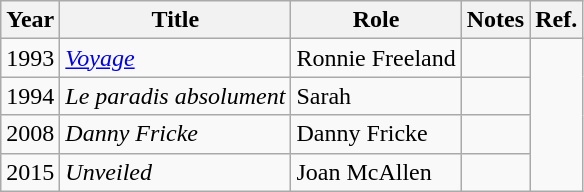<table class="wikitable sortable">
<tr>
<th>Year</th>
<th>Title</th>
<th>Role</th>
<th class="unsortable">Notes</th>
<th>Ref.</th>
</tr>
<tr>
<td>1993</td>
<td><em><a href='#'>Voyage</a></em></td>
<td>Ronnie Freeland</td>
<td></td>
</tr>
<tr>
<td>1994</td>
<td><em>Le paradis absolument</em></td>
<td>Sarah</td>
<td></td>
</tr>
<tr>
<td>2008</td>
<td><em>Danny Fricke</em></td>
<td>Danny Fricke</td>
<td></td>
</tr>
<tr>
<td>2015</td>
<td><em>Unveiled</em></td>
<td>Joan McAllen</td>
<td></td>
</tr>
</table>
